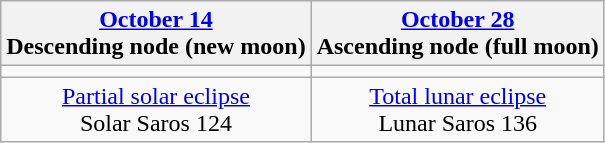<table class="wikitable">
<tr>
<th><a href='#'>October 14</a><br>Descending node (new moon)<br></th>
<th><a href='#'>October 28</a><br>Ascending node (full moon)<br></th>
</tr>
<tr>
<td></td>
<td></td>
</tr>
<tr align=center>
<td><a href='#'>Partial solar eclipse</a><br>Solar Saros 124</td>
<td><a href='#'>Total lunar eclipse</a><br>Lunar Saros 136</td>
</tr>
</table>
